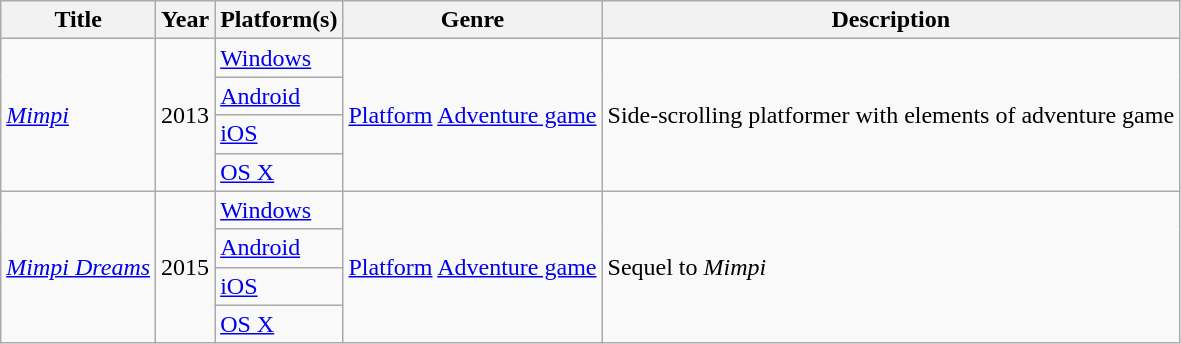<table class="wikitable sortable">
<tr>
<th scope="col">Title</th>
<th>Year</th>
<th>Platform(s)</th>
<th>Genre</th>
<th>Description</th>
</tr>
<tr>
<td rowspan="4"><em><a href='#'>Mimpi</a></em></td>
<td rowspan="4">2013</td>
<td><a href='#'>Windows</a></td>
<td rowspan="4"><a href='#'>Platform</a> <a href='#'>Adventure game</a></td>
<td rowspan="4">Side-scrolling platformer with elements of adventure game</td>
</tr>
<tr>
<td><a href='#'>Android</a></td>
</tr>
<tr>
<td><a href='#'>iOS</a></td>
</tr>
<tr>
<td><a href='#'>OS X</a></td>
</tr>
<tr>
<td rowspan="4"><em><a href='#'>Mimpi Dreams</a></em></td>
<td rowspan="4">2015</td>
<td><a href='#'>Windows</a></td>
<td rowspan="4"><a href='#'>Platform</a> <a href='#'>Adventure game</a></td>
<td rowspan="4">Sequel to <em>Mimpi</em></td>
</tr>
<tr>
<td><a href='#'>Android</a></td>
</tr>
<tr>
<td><a href='#'>iOS</a></td>
</tr>
<tr>
<td><a href='#'>OS X</a></td>
</tr>
</table>
